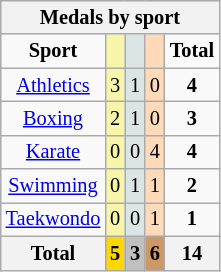<table class="wikitable" style="font-size:85%; text-align:center;">
<tr style="background:#efefef;">
<th colspan=5><strong>Medals by sport</strong></th>
</tr>
<tr>
<td><strong>Sport</strong></td>
<td style="background:#f7f6a8;"></td>
<td style="background:#dce5e5;"></td>
<td style="background:#ffdab9;"></td>
<td><strong>Total</strong></td>
</tr>
<tr>
<td><a href='#'>Athletics</a></td>
<td style="background:#F7F6A8;">3</td>
<td style="background:#DCE5E5;">1</td>
<td style="background:#FFDAB9;">0</td>
<td><strong>4</strong></td>
</tr>
<tr>
<td><a href='#'>Boxing</a></td>
<td style="background:#F7F6A8;">2</td>
<td style="background:#DCE5E5;">1</td>
<td style="background:#FFDAB9;">0</td>
<td><strong>3</strong></td>
</tr>
<tr>
<td><a href='#'>Karate</a></td>
<td style="background:#F7F6A8;">0</td>
<td style="background:#DCE5E5;">0</td>
<td style="background:#FFDAB9;">4</td>
<td><strong>4</strong></td>
</tr>
<tr>
<td><a href='#'>Swimming</a></td>
<td style="background:#F7F6A8;">0</td>
<td style="background:#DCE5E5;">1</td>
<td style="background:#FFDAB9;">1</td>
<td><strong>2</strong></td>
</tr>
<tr>
<td><a href='#'>Taekwondo</a></td>
<td style="background:#F7F6A8;">0</td>
<td style="background:#DCE5E5;">0</td>
<td style="background:#FFDAB9;">1</td>
<td><strong>1</strong></td>
</tr>
<tr>
<th>Total</th>
<th style="background:gold;"  >5</th>
<th style="background:silver;">3</th>
<th style="background:#c96;"  >6</th>
<th>14</th>
</tr>
</table>
